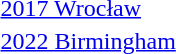<table>
<tr>
<td><a href='#'>2017 Wrocław</a><br></td>
<td></td>
<td></td>
<td></td>
</tr>
<tr>
<td><a href='#'>2022 Birmingham</a><br></td>
<td></td>
<td></td>
<td></td>
</tr>
</table>
